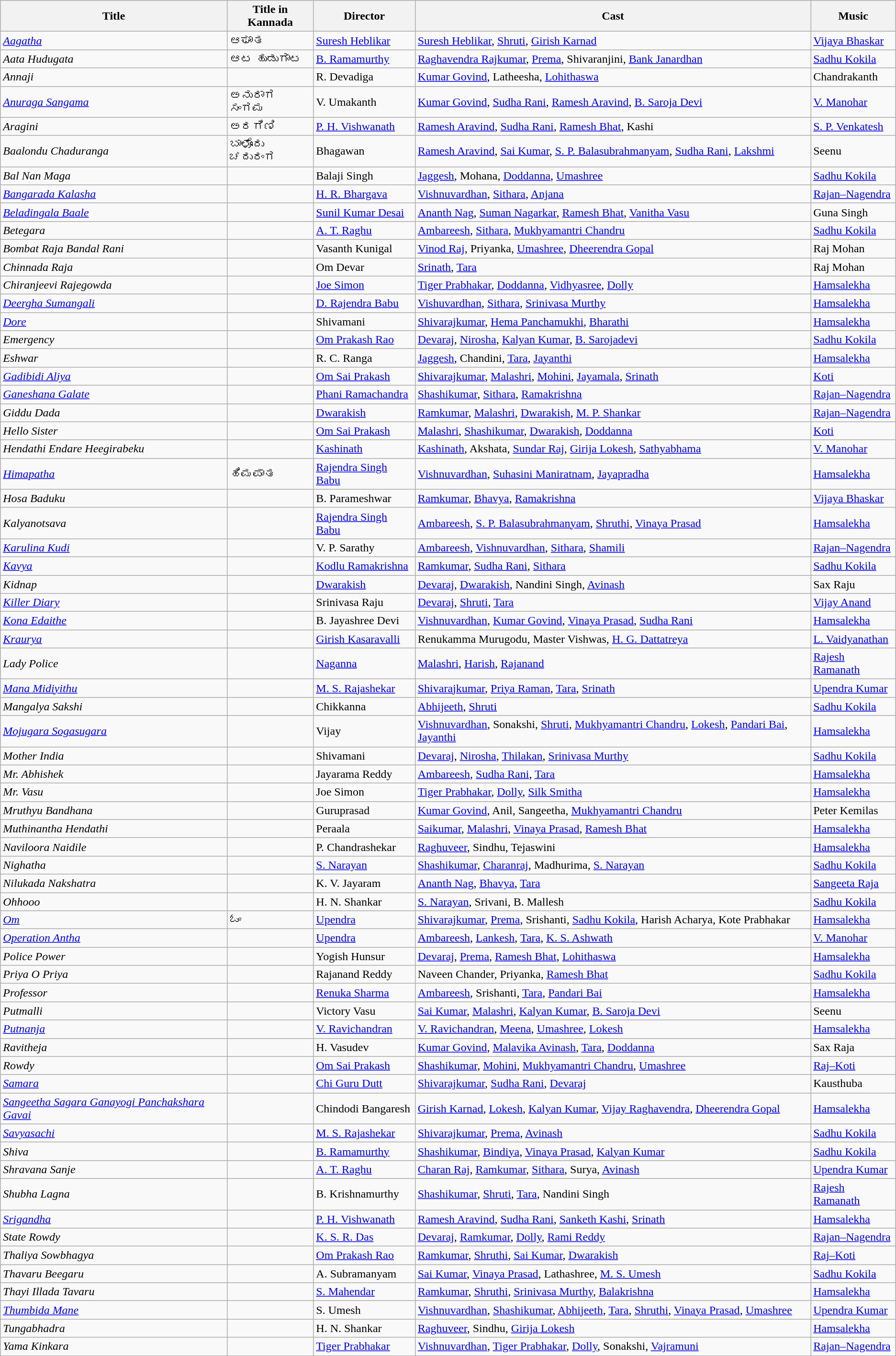<table class="wikitable">
<tr>
<th>Title</th>
<th>Title in Kannada</th>
<th>Director</th>
<th>Cast</th>
<th>Music</th>
</tr>
<tr>
<td><em><a href='#'>Aagatha</a></em></td>
<td>ಆಘಾತ</td>
<td><a href='#'>Suresh Heblikar</a></td>
<td><a href='#'>Suresh Heblikar</a>, <a href='#'>Shruti</a>, <a href='#'>Girish Karnad</a></td>
<td><a href='#'>Vijaya Bhaskar</a></td>
</tr>
<tr>
<td><em>Aata Hudugata</em></td>
<td>ಆಟ ಹುಡುಗಾಟ</td>
<td><a href='#'>B. Ramamurthy</a></td>
<td><a href='#'>Raghavendra Rajkumar</a>, <a href='#'>Prema</a>, Shivaranjini, <a href='#'>Bank Janardhan</a></td>
<td><a href='#'>Sadhu Kokila</a></td>
</tr>
<tr>
<td><em>Annaji</em></td>
<td></td>
<td>R. Devadiga</td>
<td><a href='#'>Kumar Govind</a>, Latheesha, <a href='#'>Lohithaswa</a></td>
<td>Chandrakanth</td>
</tr>
<tr>
<td><em><a href='#'>Anuraga Sangama</a></em></td>
<td>ಅನುರಾಗ ಸಂಗಮ</td>
<td>V. Umakanth</td>
<td><a href='#'>Kumar Govind</a>, <a href='#'>Sudha Rani</a>, <a href='#'>Ramesh Aravind</a>, <a href='#'>B. Saroja Devi</a></td>
<td><a href='#'>V. Manohar</a></td>
</tr>
<tr>
<td><em>Aragini</em></td>
<td>ಅರಗಿಣಿ</td>
<td><a href='#'>P. H. Vishwanath</a></td>
<td><a href='#'>Ramesh Aravind</a>, <a href='#'>Sudha Rani</a>, <a href='#'>Ramesh Bhat</a>, Kashi</td>
<td><a href='#'>S. P. Venkatesh</a></td>
</tr>
<tr>
<td><em>Baalondu Chaduranga</em></td>
<td>ಬಾಳೊಂದು ಚದುರಂಗ</td>
<td>Bhagawan</td>
<td><a href='#'>Ramesh Aravind</a>, <a href='#'>Sai Kumar</a>, <a href='#'>S. P. Balasubrahmanyam</a>, <a href='#'>Sudha Rani</a>, <a href='#'>Lakshmi</a></td>
<td>Seenu</td>
</tr>
<tr>
<td><em>Bal Nan Maga</em></td>
<td></td>
<td>Balaji Singh</td>
<td><a href='#'>Jaggesh</a>, Mohana, <a href='#'>Doddanna</a>, <a href='#'>Umashree</a></td>
<td><a href='#'>Sadhu Kokila</a></td>
</tr>
<tr>
<td><em><a href='#'>Bangarada Kalasha</a></em></td>
<td></td>
<td><a href='#'>H. R. Bhargava</a></td>
<td><a href='#'>Vishnuvardhan</a>, <a href='#'>Sithara</a>, <a href='#'>Anjana</a></td>
<td><a href='#'>Rajan–Nagendra</a></td>
</tr>
<tr>
<td><em><a href='#'>Beladingala Baale</a></em></td>
<td></td>
<td><a href='#'>Sunil Kumar Desai</a></td>
<td><a href='#'>Ananth Nag</a>, <a href='#'>Suman Nagarkar</a>, <a href='#'>Ramesh Bhat</a>, <a href='#'>Vanitha Vasu</a></td>
<td>Guna Singh</td>
</tr>
<tr>
<td><em>Betegara</em></td>
<td></td>
<td><a href='#'>A. T. Raghu</a></td>
<td><a href='#'>Ambareesh</a>, <a href='#'>Sithara</a>, <a href='#'>Mukhyamantri Chandru</a></td>
<td><a href='#'>Sadhu Kokila</a></td>
</tr>
<tr>
<td><em>Bombat Raja Bandal Rani</em></td>
<td></td>
<td>Vasanth Kunigal</td>
<td><a href='#'>Vinod Raj</a>, Priyanka, <a href='#'>Umashree</a>, <a href='#'>Dheerendra Gopal</a></td>
<td>Raj Mohan</td>
</tr>
<tr>
<td><em>Chinnada Raja</em></td>
<td></td>
<td>Om Devar</td>
<td><a href='#'>Srinath</a>, <a href='#'>Tara</a></td>
<td>Raj Mohan</td>
</tr>
<tr>
<td><em>Chiranjeevi Rajegowda</em></td>
<td></td>
<td><a href='#'>Joe Simon</a></td>
<td><a href='#'>Tiger Prabhakar</a>, <a href='#'>Doddanna</a>, <a href='#'>Vidhyasree</a>, <a href='#'>Dolly</a></td>
<td><a href='#'>Hamsalekha</a></td>
</tr>
<tr>
<td><em><a href='#'>Deergha Sumangali</a></em></td>
<td></td>
<td><a href='#'>D. Rajendra Babu</a></td>
<td><a href='#'>Vishuvardhan</a>, <a href='#'>Sithara</a>, <a href='#'>Srinivasa Murthy</a></td>
<td><a href='#'>Hamsalekha</a></td>
</tr>
<tr>
<td><em><a href='#'>Dore</a></em></td>
<td></td>
<td>Shivamani</td>
<td><a href='#'>Shivarajkumar</a>, <a href='#'>Hema Panchamukhi</a>, <a href='#'>Bharathi</a></td>
<td><a href='#'>Hamsalekha</a></td>
</tr>
<tr>
<td><em>Emergency</em></td>
<td></td>
<td><a href='#'>Om Prakash Rao</a></td>
<td><a href='#'>Devaraj</a>, <a href='#'>Nirosha</a>, <a href='#'>Kalyan Kumar</a>, <a href='#'>B. Sarojadevi</a></td>
<td><a href='#'>Sadhu Kokila</a></td>
</tr>
<tr>
<td><em>Eshwar</em></td>
<td></td>
<td>R. C. Ranga</td>
<td><a href='#'>Jaggesh</a>, Chandini, <a href='#'>Tara</a>, <a href='#'>Jayanthi</a></td>
<td><a href='#'>Hamsalekha</a></td>
</tr>
<tr>
<td><em><a href='#'>Gadibidi Aliya</a></em></td>
<td></td>
<td><a href='#'>Om Sai Prakash</a></td>
<td><a href='#'>Shivarajkumar</a>, <a href='#'>Malashri</a>, <a href='#'>Mohini</a>, <a href='#'>Jayamala</a>, <a href='#'>Srinath</a></td>
<td><a href='#'>Koti</a></td>
</tr>
<tr>
<td><em><a href='#'>Ganeshana Galate</a></em></td>
<td></td>
<td><a href='#'>Phani Ramachandra</a></td>
<td><a href='#'>Shashikumar</a>, <a href='#'>Sithara</a>, <a href='#'>Ramakrishna</a></td>
<td><a href='#'>Rajan–Nagendra</a></td>
</tr>
<tr>
<td><em>Giddu Dada</em></td>
<td></td>
<td><a href='#'>Dwarakish</a></td>
<td><a href='#'>Ramkumar</a>, <a href='#'>Malashri</a>, <a href='#'>Dwarakish</a>, <a href='#'>M. P. Shankar</a></td>
<td><a href='#'>Rajan–Nagendra</a></td>
</tr>
<tr>
<td><em>Hello Sister</em></td>
<td></td>
<td><a href='#'>Om Sai Prakash</a></td>
<td><a href='#'>Malashri</a>, <a href='#'>Shashikumar</a>, <a href='#'>Dwarakish</a>, <a href='#'>Doddanna</a></td>
<td><a href='#'>Koti</a></td>
</tr>
<tr>
<td><em>Hendathi Endare Heegirabeku</em></td>
<td></td>
<td><a href='#'>Kashinath</a></td>
<td><a href='#'>Kashinath</a>, Akshata, <a href='#'>Sundar Raj</a>, <a href='#'>Girija Lokesh</a>, <a href='#'>Sathyabhama</a></td>
<td><a href='#'>V. Manohar</a></td>
</tr>
<tr>
<td><em><a href='#'>Himapatha</a></em></td>
<td>ಹಿಮಪಾತ</td>
<td><a href='#'>Rajendra Singh Babu</a></td>
<td><a href='#'>Vishnuvardhan</a>, <a href='#'>Suhasini Maniratnam</a>, <a href='#'>Jayapradha</a></td>
<td><a href='#'>Hamsalekha</a></td>
</tr>
<tr>
<td><em>Hosa Baduku</em></td>
<td></td>
<td>B. Parameshwar</td>
<td><a href='#'>Ramkumar</a>, <a href='#'>Bhavya</a>, <a href='#'>Ramakrishna</a></td>
<td><a href='#'>Vijaya Bhaskar</a></td>
</tr>
<tr>
<td><em>Kalyanotsava</em></td>
<td></td>
<td><a href='#'>Rajendra Singh Babu</a></td>
<td><a href='#'>Ambareesh</a>, <a href='#'>S. P. Balasubrahmanyam</a>, <a href='#'>Shruthi</a>, <a href='#'>Vinaya Prasad</a></td>
<td><a href='#'>Hamsalekha</a></td>
</tr>
<tr>
<td><em><a href='#'>Karulina Kudi</a></em></td>
<td></td>
<td>V. P. Sarathy</td>
<td><a href='#'>Ambareesh</a>, <a href='#'>Vishnuvardhan</a>, <a href='#'>Sithara</a>, <a href='#'>Shamili</a></td>
<td><a href='#'>Rajan–Nagendra</a></td>
</tr>
<tr>
<td><em><a href='#'>Kavya</a></em></td>
<td></td>
<td><a href='#'>Kodlu Ramakrishna</a></td>
<td><a href='#'>Ramkumar</a>, <a href='#'>Sudha Rani</a>, <a href='#'>Sithara</a></td>
<td><a href='#'>Sadhu Kokila</a></td>
</tr>
<tr>
<td><em>Kidnap</em></td>
<td></td>
<td><a href='#'>Dwarakish</a></td>
<td><a href='#'>Devaraj</a>, <a href='#'>Dwarakish</a>, Nandini Singh, <a href='#'>Avinash</a></td>
<td>Sax Raju</td>
</tr>
<tr>
<td><em><a href='#'>Killer Diary</a></em></td>
<td></td>
<td>Srinivasa Raju</td>
<td><a href='#'>Devaraj</a>, <a href='#'>Shruti</a>, <a href='#'>Tara</a></td>
<td><a href='#'>Vijay Anand</a></td>
</tr>
<tr>
<td><em><a href='#'>Kona Edaithe</a></em></td>
<td></td>
<td>B. Jayashree Devi</td>
<td><a href='#'>Vishnuvardhan</a>, <a href='#'>Kumar Govind</a>, <a href='#'>Vinaya Prasad</a>, <a href='#'>Sudha Rani</a></td>
<td><a href='#'>Hamsalekha</a></td>
</tr>
<tr>
<td><em><a href='#'>Kraurya</a></em></td>
<td></td>
<td><a href='#'>Girish Kasaravalli</a></td>
<td>Renukamma Murugodu, Master Vishwas, <a href='#'>H. G. Dattatreya</a></td>
<td><a href='#'>L. Vaidyanathan</a></td>
</tr>
<tr>
<td><em>Lady Police</em></td>
<td></td>
<td><a href='#'>Naganna</a></td>
<td><a href='#'>Malashri</a>, <a href='#'>Harish</a>, <a href='#'>Rajanand</a></td>
<td><a href='#'>Rajesh Ramanath</a></td>
</tr>
<tr>
<td><em><a href='#'>Mana Midiyithu</a></em></td>
<td></td>
<td><a href='#'>M. S. Rajashekar</a></td>
<td><a href='#'>Shivarajkumar</a>, <a href='#'>Priya Raman</a>, <a href='#'>Tara</a>, <a href='#'>Srinath</a></td>
<td><a href='#'>Upendra Kumar</a></td>
</tr>
<tr>
<td><em>Mangalya Sakshi</em></td>
<td></td>
<td>Chikkanna</td>
<td><a href='#'>Abhijeeth</a>, <a href='#'>Shruti</a></td>
<td><a href='#'>Sadhu Kokila</a></td>
</tr>
<tr>
<td><em><a href='#'>Mojugara Sogasugara</a></em></td>
<td></td>
<td>Vijay</td>
<td><a href='#'>Vishnuvardhan</a>, Sonakshi, <a href='#'>Shruti</a>, <a href='#'>Mukhyamantri Chandru</a>, <a href='#'>Lokesh</a>, <a href='#'>Pandari Bai</a>, <a href='#'>Jayanthi</a></td>
<td><a href='#'>Hamsalekha</a></td>
</tr>
<tr>
<td><em>Mother India</em></td>
<td></td>
<td>Shivamani</td>
<td><a href='#'>Devaraj</a>, <a href='#'>Nirosha</a>, <a href='#'>Thilakan</a>, <a href='#'>Srinivasa Murthy</a></td>
<td><a href='#'>Sadhu Kokila</a></td>
</tr>
<tr>
<td><em>Mr. Abhishek</em></td>
<td></td>
<td>Jayarama Reddy</td>
<td><a href='#'>Ambareesh</a>, <a href='#'>Sudha Rani</a>, <a href='#'>Tara</a></td>
<td><a href='#'>Hamsalekha</a></td>
</tr>
<tr>
<td><em>Mr. Vasu</em></td>
<td></td>
<td>Joe Simon</td>
<td><a href='#'>Tiger Prabhakar</a>, <a href='#'>Dolly</a>, <a href='#'>Silk Smitha</a></td>
<td><a href='#'>Hamsalekha</a></td>
</tr>
<tr>
<td><em>Mruthyu Bandhana</em></td>
<td></td>
<td>Guruprasad</td>
<td><a href='#'>Kumar Govind</a>, Anil, Sangeetha, <a href='#'>Mukhyamantri Chandru</a></td>
<td>Peter Kemilas</td>
</tr>
<tr>
<td><em>Muthinantha Hendathi</em></td>
<td></td>
<td>Peraala</td>
<td><a href='#'>Saikumar</a>, <a href='#'>Malashri</a>, <a href='#'>Vinaya Prasad</a>, <a href='#'>Ramesh Bhat</a></td>
<td><a href='#'>Hamsalekha</a></td>
</tr>
<tr>
<td><em>Naviloora Naidile</em></td>
<td></td>
<td>P. Chandrashekar</td>
<td><a href='#'>Raghuveer</a>, Sindhu, Tejaswini</td>
<td><a href='#'>Hamsalekha</a></td>
</tr>
<tr>
<td><em>Nighatha</em></td>
<td></td>
<td><a href='#'>S. Narayan</a></td>
<td><a href='#'>Shashikumar</a>, <a href='#'>Charanraj</a>, Madhurima, <a href='#'>S. Narayan</a></td>
<td><a href='#'>Sadhu Kokila</a></td>
</tr>
<tr>
<td><em>Nilukada Nakshatra</em></td>
<td></td>
<td>K. V. Jayaram</td>
<td><a href='#'>Ananth Nag</a>, <a href='#'>Bhavya</a>, <a href='#'>Tara</a></td>
<td><a href='#'>Sangeeta Raja</a></td>
</tr>
<tr>
<td><em>Ohhooo</em></td>
<td></td>
<td>H. N. Shankar</td>
<td><a href='#'>S. Narayan</a>, Srivani, B. Mallesh</td>
<td><a href='#'>Sadhu Kokila</a></td>
</tr>
<tr>
<td><em><a href='#'>Om</a></em></td>
<td>ಓಂ</td>
<td><a href='#'>Upendra</a></td>
<td><a href='#'>Shivarajkumar</a>, <a href='#'>Prema</a>, Srishanti, <a href='#'>Sadhu Kokila</a>, Harish Acharya, Kote Prabhakar</td>
<td><a href='#'>Hamsalekha</a></td>
</tr>
<tr>
<td><em><a href='#'>Operation Antha</a></em></td>
<td></td>
<td><a href='#'>Upendra</a></td>
<td><a href='#'>Ambareesh</a>, <a href='#'>Lankesh</a>, <a href='#'>Tara</a>, <a href='#'>K. S. Ashwath</a></td>
<td><a href='#'>V. Manohar</a></td>
</tr>
<tr>
<td><em>Police Power</em></td>
<td></td>
<td>Yogish Hunsur</td>
<td><a href='#'>Devaraj</a>, <a href='#'>Prema</a>, <a href='#'>Ramesh Bhat</a>, <a href='#'>Lohithaswa</a></td>
<td><a href='#'>Hamsalekha</a></td>
</tr>
<tr>
<td><em>Priya O Priya</em></td>
<td></td>
<td>Rajanand Reddy</td>
<td>Naveen Chander, Priyanka, <a href='#'>Ramesh Bhat</a></td>
<td><a href='#'>Sadhu Kokila</a></td>
</tr>
<tr>
<td><em>Professor</em></td>
<td></td>
<td><a href='#'>Renuka Sharma</a></td>
<td><a href='#'>Ambareesh</a>, Srishanti, <a href='#'>Tara</a>, <a href='#'>Pandari Bai</a></td>
<td><a href='#'>Hamsalekha</a></td>
</tr>
<tr>
<td><em>Putmalli</em></td>
<td></td>
<td>Victory Vasu</td>
<td><a href='#'>Sai Kumar</a>, <a href='#'>Malashri</a>, <a href='#'>Kalyan Kumar</a>, <a href='#'>B. Saroja Devi</a></td>
<td>Seenu</td>
</tr>
<tr>
<td><em><a href='#'>Putnanja</a></em></td>
<td></td>
<td><a href='#'>V. Ravichandran</a></td>
<td><a href='#'>V. Ravichandran</a>, <a href='#'>Meena</a>, <a href='#'>Umashree</a>, <a href='#'>Lokesh</a></td>
<td><a href='#'>Hamsalekha</a></td>
</tr>
<tr>
<td><em>Ravitheja</em></td>
<td></td>
<td>H. Vasudev</td>
<td><a href='#'>Kumar Govind</a>, <a href='#'>Malavika Avinash</a>, <a href='#'>Tara</a>, <a href='#'>Doddanna</a></td>
<td>Sax Raja</td>
</tr>
<tr>
<td><em>Rowdy</em></td>
<td></td>
<td><a href='#'>Om Sai Prakash</a></td>
<td><a href='#'>Shashikumar</a>, <a href='#'>Mohini</a>, <a href='#'>Mukhyamantri Chandru</a>, <a href='#'>Umashree</a></td>
<td><a href='#'>Raj–Koti</a></td>
</tr>
<tr>
<td><em><a href='#'>Samara</a></em></td>
<td></td>
<td><a href='#'>Chi Guru Dutt</a></td>
<td><a href='#'>Shivarajkumar</a>, <a href='#'>Sudha Rani</a>,  <a href='#'>Devaraj</a></td>
<td>Kausthuba</td>
</tr>
<tr>
<td><em><a href='#'>Sangeetha Sagara Ganayogi Panchakshara Gavai</a></em></td>
<td></td>
<td>Chindodi Bangaresh</td>
<td><a href='#'>Girish Karnad</a>, <a href='#'>Lokesh</a>, <a href='#'>Kalyan Kumar</a>, <a href='#'>Vijay Raghavendra</a>, <a href='#'>Dheerendra Gopal</a></td>
<td><a href='#'>Hamsalekha</a></td>
</tr>
<tr>
<td><em><a href='#'>Savyasachi</a></em></td>
<td></td>
<td><a href='#'>M. S. Rajashekar</a></td>
<td><a href='#'>Shivarajkumar</a>, <a href='#'>Prema</a>, <a href='#'>Avinash</a></td>
<td><a href='#'>Sadhu Kokila</a></td>
</tr>
<tr>
<td><em>Shiva</em></td>
<td></td>
<td><a href='#'>B. Ramamurthy</a></td>
<td><a href='#'>Shashikumar</a>, <a href='#'>Bindiya</a>, <a href='#'>Vinaya Prasad</a>, <a href='#'>Kalyan Kumar</a></td>
<td><a href='#'>Sadhu Kokila</a></td>
</tr>
<tr>
<td><em>Shravana Sanje</em></td>
<td></td>
<td><a href='#'>A. T. Raghu</a></td>
<td><a href='#'>Charan Raj</a>, <a href='#'>Ramkumar</a>, <a href='#'>Sithara</a>, Surya, <a href='#'>Avinash</a></td>
<td><a href='#'>Upendra Kumar</a></td>
</tr>
<tr>
<td><em>Shubha Lagna</em></td>
<td></td>
<td>B. Krishnamurthy</td>
<td><a href='#'>Shashikumar</a>, <a href='#'>Shruti</a>, <a href='#'>Tara</a>, Nandini Singh</td>
<td><a href='#'>Rajesh Ramanath</a></td>
</tr>
<tr>
<td><em><a href='#'>Srigandha</a></em></td>
<td></td>
<td><a href='#'>P. H. Vishwanath</a></td>
<td><a href='#'>Ramesh Aravind</a>, <a href='#'>Sudha Rani</a>, <a href='#'>Sanketh Kashi</a>, <a href='#'>Srinath</a></td>
<td><a href='#'>Hamsalekha</a></td>
</tr>
<tr>
<td><em>State Rowdy</em></td>
<td></td>
<td><a href='#'>K. S. R. Das</a></td>
<td><a href='#'>Devaraj</a>, <a href='#'>Ramkumar</a>, <a href='#'>Dolly</a>, <a href='#'>Rami Reddy</a></td>
<td><a href='#'>Rajan–Nagendra</a></td>
</tr>
<tr>
<td><em>Thaliya Sowbhagya</em></td>
<td></td>
<td><a href='#'>Om Prakash Rao</a></td>
<td><a href='#'>Ramkumar</a>, <a href='#'>Shruthi</a>, <a href='#'>Sai Kumar</a>, <a href='#'>Dwarakish</a></td>
<td><a href='#'>Raj–Koti</a></td>
</tr>
<tr>
<td><em>Thavaru Beegaru</em></td>
<td></td>
<td>A. Subramanyam</td>
<td><a href='#'>Sai Kumar</a>, <a href='#'>Vinaya Prasad</a>, Lathashree, <a href='#'>M. S. Umesh</a></td>
<td><a href='#'>Sadhu Kokila</a></td>
</tr>
<tr>
<td><em>Thayi Illada Tavaru</em></td>
<td></td>
<td><a href='#'>S. Mahendar</a></td>
<td><a href='#'>Ramkumar</a>, <a href='#'>Shruthi</a>, <a href='#'>Srinivasa Murthy</a>, <a href='#'>Balakrishna</a></td>
<td><a href='#'>Hamsalekha</a></td>
</tr>
<tr>
<td><em><a href='#'>Thumbida Mane</a></em></td>
<td></td>
<td>S. Umesh</td>
<td><a href='#'>Vishnuvardhan</a>, <a href='#'>Shashikumar</a>, <a href='#'>Abhijeeth</a>, <a href='#'>Tara</a>, <a href='#'>Shruthi</a>, <a href='#'>Vinaya Prasad</a>, <a href='#'>Umashree</a></td>
<td><a href='#'>Upendra Kumar</a></td>
</tr>
<tr>
<td><em>Tungabhadra</em></td>
<td></td>
<td>H. N. Shankar</td>
<td><a href='#'>Raghuveer</a>, Sindhu, <a href='#'>Girija Lokesh</a></td>
<td><a href='#'>Hamsalekha</a></td>
</tr>
<tr>
<td><em>Yama Kinkara</em></td>
<td></td>
<td><a href='#'>Tiger Prabhakar</a></td>
<td><a href='#'>Vishnuvardhan</a>, <a href='#'>Tiger Prabhakar</a>, <a href='#'>Dolly</a>, Sonakshi, <a href='#'>Vajramuni</a></td>
<td><a href='#'>Rajan–Nagendra</a></td>
</tr>
<tr>
</tr>
</table>
